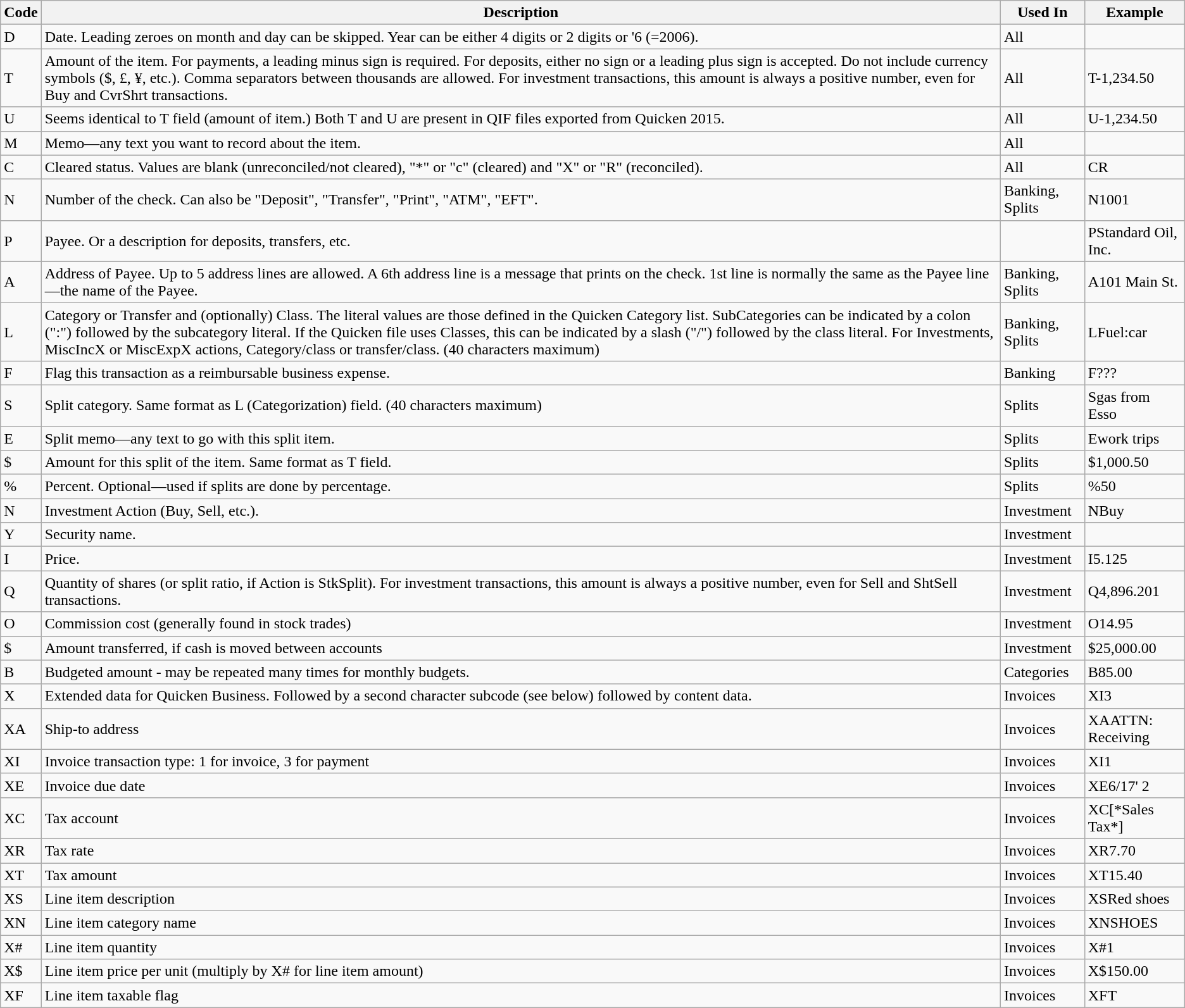<table class="wikitable">
<tr>
<th>Code</th>
<th>Description</th>
<th>Used In</th>
<th>Example</th>
</tr>
<tr>
<td>D</td>
<td>Date.  Leading zeroes on month and day can be skipped.  Year can be either 4 digits or 2 digits or '6 (=2006).</td>
<td>All</td>
<td></td>
</tr>
<tr>
<td>T</td>
<td>Amount of the item.  For payments, a leading minus sign is required.  For deposits, either no sign or a leading plus sign is accepted.  Do not include currency symbols ($, £, ¥, etc.).  Comma separators between thousands are allowed. For investment transactions, this amount is always a positive number, even for Buy and CvrShrt transactions.</td>
<td>All</td>
<td>T-1,234.50</td>
</tr>
<tr>
<td>U</td>
<td>Seems identical to T field (amount of item.)  Both T and U are present in QIF files exported from Quicken 2015.</td>
<td>All</td>
<td>U-1,234.50</td>
</tr>
<tr>
<td>M</td>
<td>Memo—any text you want to record about the item.</td>
<td>All</td>
<td></td>
</tr>
<tr>
<td>C</td>
<td>Cleared status.  Values are blank (unreconciled/not cleared), "*" or "c" (cleared) and "X" or "R" (reconciled).</td>
<td>All</td>
<td>CR</td>
</tr>
<tr>
<td>N</td>
<td>Number of the check.  Can also be "Deposit", "Transfer", "Print", "ATM", "EFT".</td>
<td>Banking, Splits</td>
<td>N1001</td>
</tr>
<tr>
<td>P</td>
<td>Payee.  Or a description for deposits, transfers, etc.</td>
<td></td>
<td>PStandard Oil, Inc.</td>
</tr>
<tr>
<td>A</td>
<td>Address of Payee.  Up to 5 address lines are allowed.  A 6th address line is a message that prints on the check.  1st line is normally the same as the Payee line—the name of the Payee.</td>
<td>Banking, Splits</td>
<td>A101 Main St.</td>
</tr>
<tr>
<td>L</td>
<td>Category or Transfer and (optionally) Class.  The literal values are those defined in the Quicken Category list.  SubCategories can be indicated by a colon (":") followed by the subcategory literal.  If the Quicken file uses Classes, this can be indicated by a slash ("/") followed by the class literal.  For Investments, MiscIncX or MiscExpX actions, Category/class or transfer/class. (40 characters maximum)</td>
<td>Banking, Splits</td>
<td>LFuel:car</td>
</tr>
<tr>
<td>F</td>
<td>Flag this transaction as a reimbursable business expense.</td>
<td>Banking</td>
<td>F???</td>
</tr>
<tr>
<td>S</td>
<td>Split category.  Same format as L (Categorization) field. (40 characters maximum)</td>
<td>Splits</td>
<td>Sgas from Esso</td>
</tr>
<tr>
<td>E</td>
<td>Split memo—any text to go with this split item.</td>
<td>Splits</td>
<td>Ework trips</td>
</tr>
<tr>
<td>$</td>
<td>Amount for this split of the item.  Same format as T field.</td>
<td>Splits</td>
<td>$1,000.50</td>
</tr>
<tr>
<td>%</td>
<td>Percent.  Optional—used if splits are done by percentage.</td>
<td>Splits</td>
<td>%50</td>
</tr>
<tr>
<td>N</td>
<td>Investment Action (Buy, Sell, etc.).</td>
<td>Investment</td>
<td>NBuy</td>
</tr>
<tr>
<td>Y</td>
<td>Security name.</td>
<td>Investment</td>
<td></td>
</tr>
<tr>
<td>I</td>
<td>Price.</td>
<td>Investment</td>
<td>I5.125</td>
</tr>
<tr>
<td>Q</td>
<td>Quantity of shares (or split ratio, if Action is StkSplit). For investment transactions, this amount is always a positive number, even for Sell and ShtSell transactions.</td>
<td>Investment</td>
<td>Q4,896.201</td>
</tr>
<tr>
<td>O</td>
<td>Commission cost (generally found in stock trades)</td>
<td>Investment</td>
<td>O14.95</td>
</tr>
<tr>
<td>$</td>
<td>Amount transferred, if cash is moved between accounts</td>
<td>Investment</td>
<td>$25,000.00</td>
</tr>
<tr>
<td>B</td>
<td>Budgeted amount - may be repeated many times for monthly budgets.</td>
<td>Categories</td>
<td>B85.00</td>
</tr>
<tr>
<td>X</td>
<td>Extended data for Quicken Business. Followed by a second character subcode (see below) followed by content data.</td>
<td>Invoices</td>
<td>XI3</td>
</tr>
<tr>
<td>XA</td>
<td>Ship-to address</td>
<td>Invoices</td>
<td>XAATTN: Receiving</td>
</tr>
<tr>
<td>XI</td>
<td>Invoice transaction type: 1 for invoice, 3 for payment</td>
<td>Invoices</td>
<td>XI1</td>
</tr>
<tr>
<td>XE</td>
<td>Invoice due date</td>
<td>Invoices</td>
<td>XE6/17' 2</td>
</tr>
<tr>
<td>XC</td>
<td>Tax account</td>
<td>Invoices</td>
<td>XC[*Sales Tax*]</td>
</tr>
<tr>
<td>XR</td>
<td>Tax rate</td>
<td>Invoices</td>
<td>XR7.70</td>
</tr>
<tr>
<td>XT</td>
<td>Tax amount</td>
<td>Invoices</td>
<td>XT15.40</td>
</tr>
<tr>
<td>XS</td>
<td>Line item description</td>
<td>Invoices</td>
<td>XSRed shoes</td>
</tr>
<tr>
<td>XN</td>
<td>Line item category name</td>
<td>Invoices</td>
<td>XNSHOES</td>
</tr>
<tr>
<td>X#</td>
<td>Line item quantity</td>
<td>Invoices</td>
<td>X#1</td>
</tr>
<tr>
<td>X$</td>
<td>Line item price per unit (multiply by X# for line item amount)</td>
<td>Invoices</td>
<td>X$150.00</td>
</tr>
<tr>
<td>XF</td>
<td>Line item taxable flag</td>
<td>Invoices</td>
<td>XFT</td>
</tr>
</table>
